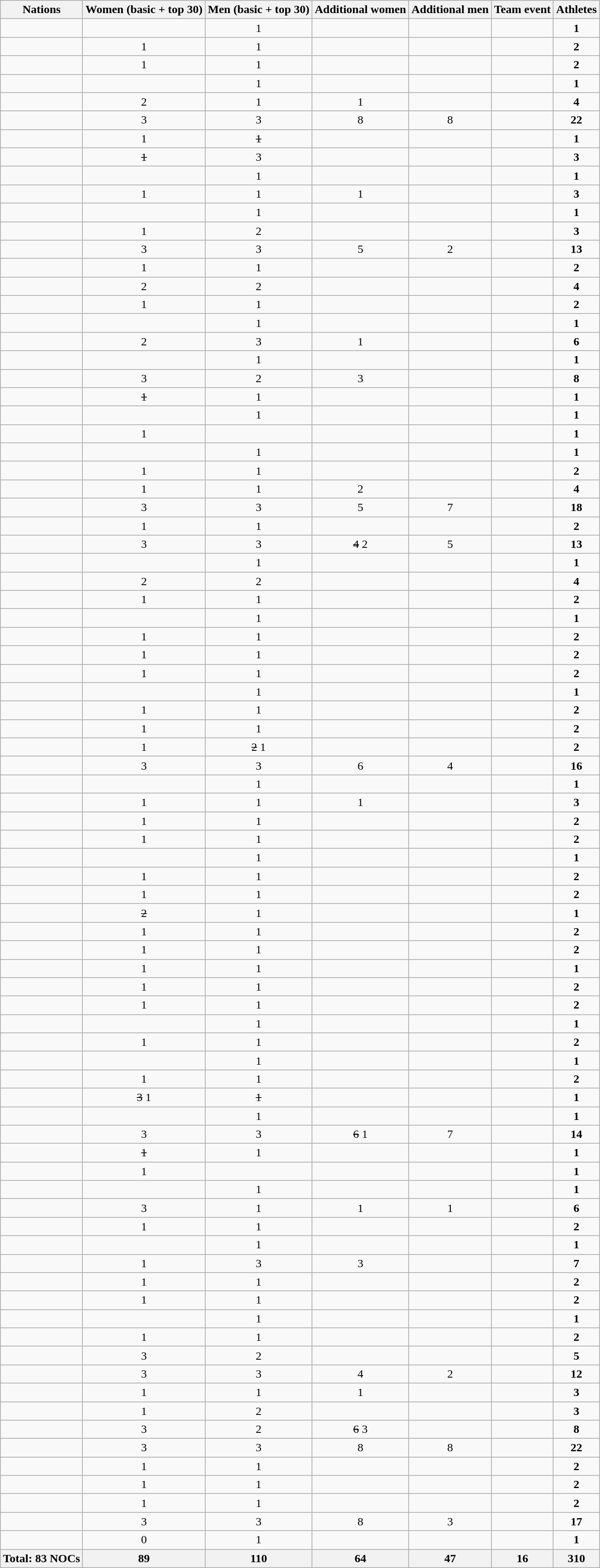<table class="wikitable sortable" style="text-align:center;">
<tr>
<th>Nations</th>
<th>Women (basic + top 30)</th>
<th>Men (basic + top 30)</th>
<th>Additional women</th>
<th>Additional men</th>
<th>Team event</th>
<th>Athletes</th>
</tr>
<tr>
<td style="text-align:left"></td>
<td></td>
<td>1</td>
<td></td>
<td></td>
<td></td>
<td><strong>1</strong></td>
</tr>
<tr>
<td style="text-align:left"></td>
<td>1</td>
<td>1</td>
<td></td>
<td></td>
<td></td>
<td><strong>2</strong></td>
</tr>
<tr>
<td style="text-align:left"></td>
<td>1</td>
<td>1</td>
<td></td>
<td></td>
<td></td>
<td><strong>2</strong></td>
</tr>
<tr>
<td style="text-align:left"></td>
<td></td>
<td>1</td>
<td></td>
<td></td>
<td></td>
<td><strong>1</strong></td>
</tr>
<tr>
<td style="text-align:left"></td>
<td>2</td>
<td>1</td>
<td>1</td>
<td></td>
<td></td>
<td><strong>4</strong></td>
</tr>
<tr>
<td style="text-align:left"></td>
<td>3</td>
<td>3</td>
<td>8</td>
<td>8</td>
<td></td>
<td><strong>22</strong></td>
</tr>
<tr>
<td style="text-align:left"></td>
<td>1</td>
<td><s>1</s></td>
<td></td>
<td></td>
<td></td>
<td><strong>1</strong></td>
</tr>
<tr>
<td style="text-align:left"></td>
<td><s>1</s></td>
<td>3</td>
<td></td>
<td></td>
<td></td>
<td><strong>3</strong></td>
</tr>
<tr>
<td style="text-align:left"></td>
<td></td>
<td>1</td>
<td></td>
<td></td>
<td></td>
<td><strong>1</strong></td>
</tr>
<tr>
<td style="text-align:left"></td>
<td>1</td>
<td>1</td>
<td>1</td>
<td></td>
<td></td>
<td><strong>3</strong></td>
</tr>
<tr>
<td style="text-align:left"></td>
<td></td>
<td>1</td>
<td></td>
<td></td>
<td></td>
<td><strong>1</strong></td>
</tr>
<tr>
<td style="text-align:left"></td>
<td>1</td>
<td>2</td>
<td></td>
<td></td>
<td></td>
<td><strong>3</strong></td>
</tr>
<tr>
<td style="text-align:left"></td>
<td>3</td>
<td>3</td>
<td>5</td>
<td>2</td>
<td></td>
<td><strong>13</strong></td>
</tr>
<tr>
<td style="text-align:left"></td>
<td>1</td>
<td>1</td>
<td></td>
<td></td>
<td></td>
<td><strong>2</strong></td>
</tr>
<tr>
<td style="text-align:left"></td>
<td>2</td>
<td>2</td>
<td></td>
<td></td>
<td></td>
<td><strong>4</strong></td>
</tr>
<tr>
<td style="text-align:left"></td>
<td>1</td>
<td>1</td>
<td></td>
<td></td>
<td></td>
<td><strong>2</strong></td>
</tr>
<tr>
<td style="text-align:left"></td>
<td></td>
<td>1</td>
<td></td>
<td></td>
<td></td>
<td><strong>1</strong></td>
</tr>
<tr>
<td style="text-align:left"></td>
<td>2</td>
<td>3</td>
<td>1</td>
<td></td>
<td></td>
<td><strong>6</strong></td>
</tr>
<tr>
<td style="text-align:left"></td>
<td></td>
<td>1</td>
<td></td>
<td></td>
<td></td>
<td><strong>1</strong></td>
</tr>
<tr>
<td style="text-align:left"></td>
<td>3</td>
<td>2</td>
<td>3</td>
<td></td>
<td></td>
<td><strong>8</strong></td>
</tr>
<tr>
<td style="text-align:left"></td>
<td><s>1</s></td>
<td>1</td>
<td></td>
<td></td>
<td></td>
<td><strong>1</strong></td>
</tr>
<tr>
<td style="text-align:left"></td>
<td></td>
<td>1</td>
<td></td>
<td></td>
<td></td>
<td><strong>1</strong></td>
</tr>
<tr>
<td style="text-align:left"></td>
<td>1</td>
<td></td>
<td></td>
<td></td>
<td></td>
<td><strong>1</strong></td>
</tr>
<tr>
<td style="text-align:left"></td>
<td></td>
<td>1</td>
<td></td>
<td></td>
<td></td>
<td><strong>1</strong></td>
</tr>
<tr>
<td style="text-align:left"></td>
<td>1</td>
<td>1</td>
<td></td>
<td></td>
<td></td>
<td><strong>2</strong></td>
</tr>
<tr>
<td style="text-align:left"></td>
<td>1</td>
<td>1</td>
<td>2</td>
<td></td>
<td></td>
<td><strong>4</strong></td>
</tr>
<tr>
<td style="text-align:left"></td>
<td>3</td>
<td>3</td>
<td>5</td>
<td>7</td>
<td></td>
<td><strong>18</strong></td>
</tr>
<tr>
<td style="text-align:left"></td>
<td>1</td>
<td>1</td>
<td></td>
<td></td>
<td></td>
<td><strong>2</strong></td>
</tr>
<tr>
<td style="text-align:left"></td>
<td>3</td>
<td>3</td>
<td><s>4</s> 2</td>
<td>5</td>
<td></td>
<td><strong>13</strong></td>
</tr>
<tr>
<td style="text-align:left"></td>
<td></td>
<td>1</td>
<td></td>
<td></td>
<td></td>
<td><strong>1</strong></td>
</tr>
<tr>
<td style="text-align:left"></td>
<td>2</td>
<td>2</td>
<td></td>
<td></td>
<td></td>
<td><strong>4</strong></td>
</tr>
<tr>
<td style="text-align:left"></td>
<td>1</td>
<td>1</td>
<td></td>
<td></td>
<td></td>
<td><strong>2</strong></td>
</tr>
<tr>
<td style="text-align:left"></td>
<td></td>
<td>1</td>
<td></td>
<td></td>
<td></td>
<td><strong>1</strong></td>
</tr>
<tr>
<td style="text-align:left"></td>
<td>1</td>
<td>1</td>
<td></td>
<td></td>
<td></td>
<td><strong>2</strong></td>
</tr>
<tr>
<td style="text-align:left"></td>
<td>1</td>
<td>1</td>
<td></td>
<td></td>
<td></td>
<td><strong>2 </strong></td>
</tr>
<tr>
<td style="text-align:left"></td>
<td>1</td>
<td>1</td>
<td></td>
<td></td>
<td></td>
<td><strong>2</strong></td>
</tr>
<tr>
<td style="text-align:left"></td>
<td></td>
<td>1</td>
<td></td>
<td></td>
<td></td>
<td><strong>1</strong></td>
</tr>
<tr>
<td style="text-align:left"></td>
<td>1</td>
<td>1</td>
<td></td>
<td></td>
<td></td>
<td><strong>2</strong></td>
</tr>
<tr>
<td style="text-align:left"></td>
<td>1</td>
<td>1</td>
<td></td>
<td></td>
<td></td>
<td><strong>2</strong></td>
</tr>
<tr>
<td style="text-align:left"></td>
<td>1</td>
<td><s>2</s> 1</td>
<td></td>
<td></td>
<td></td>
<td><strong>2</strong></td>
</tr>
<tr>
<td style="text-align:left"></td>
<td>3</td>
<td>3</td>
<td>6</td>
<td>4</td>
<td></td>
<td><strong>16</strong></td>
</tr>
<tr>
<td style="text-align:left"></td>
<td></td>
<td>1</td>
<td></td>
<td></td>
<td></td>
<td><strong>1</strong></td>
</tr>
<tr>
<td style="text-align:left"></td>
<td>1</td>
<td>1</td>
<td>1</td>
<td></td>
<td></td>
<td><strong>3</strong></td>
</tr>
<tr>
<td style="text-align:left"></td>
<td>1</td>
<td>1</td>
<td></td>
<td></td>
<td></td>
<td><strong>2</strong></td>
</tr>
<tr>
<td style="text-align:left"></td>
<td>1</td>
<td>1</td>
<td></td>
<td></td>
<td></td>
<td><strong>2</strong></td>
</tr>
<tr>
<td style="text-align:left"></td>
<td></td>
<td>1</td>
<td></td>
<td></td>
<td></td>
<td><strong>1</strong></td>
</tr>
<tr>
<td style="text-align:left"></td>
<td>1</td>
<td>1</td>
<td></td>
<td></td>
<td></td>
<td><strong>2</strong></td>
</tr>
<tr>
<td style="text-align:left"></td>
<td>1</td>
<td>1</td>
<td></td>
<td></td>
<td></td>
<td><strong>2</strong></td>
</tr>
<tr>
<td style="text-align:left"></td>
<td><s>2</s></td>
<td>1</td>
<td></td>
<td></td>
<td></td>
<td><strong>1</strong></td>
</tr>
<tr>
<td style="text-align:left"></td>
<td>1</td>
<td>1</td>
<td></td>
<td></td>
<td></td>
<td><strong>2</strong></td>
</tr>
<tr>
<td style="text-align:left"></td>
<td>1</td>
<td>1</td>
<td></td>
<td></td>
<td></td>
<td><strong>2</strong></td>
</tr>
<tr>
<td style="text-align:left"></td>
<td>1</td>
<td>1</td>
<td></td>
<td></td>
<td></td>
<td><strong>1</strong></td>
</tr>
<tr>
<td style="text-align:left"></td>
<td>1</td>
<td>1</td>
<td></td>
<td></td>
<td></td>
<td><strong>2</strong></td>
</tr>
<tr>
<td style="text-align:left"></td>
<td>1</td>
<td>1</td>
<td></td>
<td></td>
<td></td>
<td><strong>2</strong></td>
</tr>
<tr>
<td style="text-align:left"></td>
<td></td>
<td>1</td>
<td></td>
<td></td>
<td></td>
<td><strong>1</strong></td>
</tr>
<tr>
<td style="text-align:left"></td>
<td>1</td>
<td>1</td>
<td></td>
<td></td>
<td></td>
<td><strong>2</strong></td>
</tr>
<tr>
<td style="text-align:left"></td>
<td></td>
<td>1</td>
<td></td>
<td></td>
<td></td>
<td><strong>1</strong></td>
</tr>
<tr>
<td style="text-align:left"></td>
<td>1</td>
<td>1</td>
<td></td>
<td></td>
<td></td>
<td><strong>2</strong></td>
</tr>
<tr>
<td style="text-align:left"></td>
<td><s>3</s> 1</td>
<td><s>1</s></td>
<td></td>
<td></td>
<td></td>
<td><strong>1</strong></td>
</tr>
<tr>
<td style="text-align:left"></td>
<td></td>
<td>1</td>
<td></td>
<td></td>
<td></td>
<td><strong>1</strong></td>
</tr>
<tr>
<td style="text-align:left"></td>
<td>3</td>
<td>3</td>
<td><s>6</s> 1</td>
<td>7</td>
<td></td>
<td><strong>14</strong></td>
</tr>
<tr>
<td style="text-align:left"></td>
<td><s>1</s></td>
<td>1</td>
<td></td>
<td></td>
<td></td>
<td><strong>1</strong></td>
</tr>
<tr>
<td style="text-align:left"></td>
<td>1</td>
<td></td>
<td></td>
<td></td>
<td></td>
<td><strong>1</strong></td>
</tr>
<tr>
<td style="text-align:left"></td>
<td></td>
<td>1</td>
<td></td>
<td></td>
<td></td>
<td><strong>1</strong></td>
</tr>
<tr>
<td style="text-align:left"></td>
<td>3</td>
<td>1</td>
<td>1</td>
<td>1</td>
<td></td>
<td><strong>6</strong></td>
</tr>
<tr>
<td style="text-align:left"></td>
<td>1</td>
<td>1</td>
<td></td>
<td></td>
<td></td>
<td><strong>2</strong></td>
</tr>
<tr>
<td style="text-align:left"></td>
<td></td>
<td>1</td>
<td></td>
<td></td>
<td></td>
<td><strong>1</strong></td>
</tr>
<tr>
<td style="text-align:left"></td>
<td>1</td>
<td>3</td>
<td>3</td>
<td></td>
<td></td>
<td><strong>7</strong></td>
</tr>
<tr>
<td style="text-align:left"></td>
<td>1</td>
<td>1</td>
<td></td>
<td></td>
<td></td>
<td><strong>2</strong></td>
</tr>
<tr>
<td style="text-align:left"></td>
<td>1</td>
<td>1</td>
<td></td>
<td></td>
<td></td>
<td><strong>2</strong></td>
</tr>
<tr>
<td style="text-align:left"></td>
<td></td>
<td>1</td>
<td></td>
<td></td>
<td></td>
<td><strong>1</strong></td>
</tr>
<tr>
<td style="text-align:left"></td>
<td>1</td>
<td>1</td>
<td></td>
<td></td>
<td></td>
<td><strong>2</strong></td>
</tr>
<tr>
<td style="text-align:left"></td>
<td>3</td>
<td>2</td>
<td></td>
<td></td>
<td></td>
<td><strong>5</strong></td>
</tr>
<tr>
<td style="text-align:left"></td>
<td>3</td>
<td>3</td>
<td>4</td>
<td>2</td>
<td></td>
<td><strong>12</strong></td>
</tr>
<tr>
<td style="text-align:left"></td>
<td>1</td>
<td>1</td>
<td>1</td>
<td></td>
<td></td>
<td><strong>3</strong></td>
</tr>
<tr>
<td style="text-align:left"></td>
<td>1</td>
<td>2</td>
<td></td>
<td></td>
<td></td>
<td><strong>3</strong></td>
</tr>
<tr>
<td style="text-align:left"></td>
<td>3</td>
<td>2</td>
<td><s>6</s> 3</td>
<td></td>
<td></td>
<td><strong>8</strong></td>
</tr>
<tr>
<td style="text-align:left"></td>
<td>3</td>
<td>3</td>
<td>8</td>
<td>8</td>
<td></td>
<td><strong>22</strong></td>
</tr>
<tr>
<td style="text-align:left"></td>
<td>1</td>
<td>1</td>
<td></td>
<td></td>
<td></td>
<td><strong>2</strong></td>
</tr>
<tr>
<td style="text-align:left"></td>
<td>1</td>
<td>1</td>
<td></td>
<td></td>
<td></td>
<td><strong>2</strong></td>
</tr>
<tr>
<td style="text-align:left"></td>
<td>1</td>
<td>1</td>
<td></td>
<td></td>
<td></td>
<td><strong>2</strong></td>
</tr>
<tr>
<td style="text-align:left"></td>
<td>3</td>
<td>3</td>
<td>8</td>
<td>3</td>
<td></td>
<td><strong>17</strong></td>
</tr>
<tr>
<td style="text-align:left"></td>
<td>0</td>
<td>1</td>
<td></td>
<td></td>
<td></td>
<td><strong>1</strong></td>
</tr>
<tr>
<th>Total: 83 NOCs</th>
<th>89</th>
<th>110</th>
<th>64</th>
<th>47</th>
<th>16</th>
<th>310</th>
</tr>
</table>
